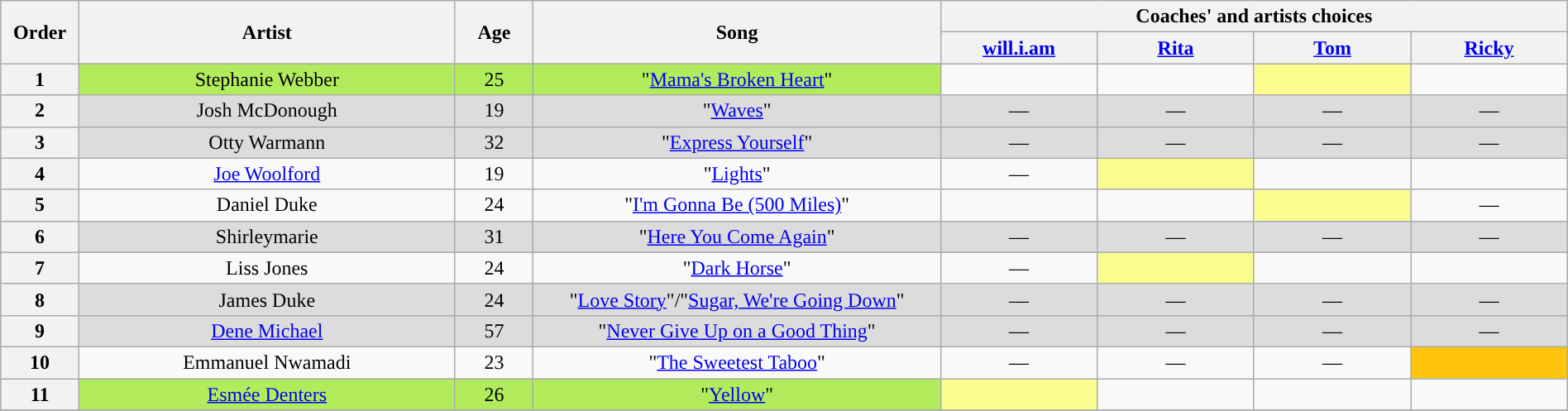<table class="wikitable" style="text-align:center; width:100%;">
<tr>
<th scope="col" rowspan="2" style="width:05%;">Order</th>
<th scope="col" rowspan="2" style="width:24%;">Artist</th>
<th scope="col" rowspan="2" style="width:05%;">Age</th>
<th scope="col" rowspan="2" style="width:26%;">Song</th>
<th colspan="4" style="width:40%;">Coaches' and artists choices</th>
</tr>
<tr>
<th style="width:10%;"><a href='#'>will.i.am</a></th>
<th style="width:10%;"><a href='#'>Rita</a></th>
<th style="width:10%;"><a href='#'>Tom</a></th>
<th style="width:10%;"><a href='#'>Ricky</a></th>
</tr>
<tr>
<th scope="col">1</th>
<td style="background-color:#B2EC5D;">Stephanie Webber</td>
<td style="background-color:#B2EC5D;">25</td>
<td style="background-color:#B2EC5D;">"<a href='#'>Mama's Broken Heart</a>"</td>
<td><strong></strong></td>
<td><strong></strong></td>
<td style="background:#fdfc8f;text-align:center;"><strong></strong></td>
<td><strong></strong></td>
</tr>
<tr style="background:#DCDCDC">
<th scope="col">2</th>
<td style="background:#DCDCDC; text-align:center;">Josh McDonough</td>
<td style="background:#DCDCDC; text-align:center;">19</td>
<td style="background:#DCDCDC; text-align:center;">"<a href='#'>Waves</a>"</td>
<td>—</td>
<td>—</td>
<td>—</td>
<td>—</td>
</tr>
<tr style="background:#DCDCDC">
<th scope="col">3</th>
<td style="background:#DCDCDC; text-align:center;">Otty Warmann</td>
<td style="background:#DCDCDC; text-align:center;">32</td>
<td style="background:#DCDCDC; text-align:center;">"<a href='#'>Express Yourself</a>"</td>
<td>—</td>
<td>—</td>
<td>—</td>
<td>—</td>
</tr>
<tr>
<th scope="col">4</th>
<td><a href='#'>Joe Woolford</a></td>
<td>19</td>
<td>"<a href='#'>Lights</a>"</td>
<td>—</td>
<td style="background:#fdfc8f;text-align:center;"><strong></strong></td>
<td><strong></strong></td>
<td><strong></strong></td>
</tr>
<tr>
<th scope="col">5</th>
<td>Daniel Duke</td>
<td>24</td>
<td>"<a href='#'>I'm Gonna Be (500 Miles)</a>"</td>
<td><strong></strong></td>
<td><strong></strong></td>
<td style="background:#fdfc8f;text-align:center;"><strong></strong></td>
<td>—</td>
</tr>
<tr style="background:#DCDCDC">
<th scope="col">6</th>
<td style="background:#DCDCDC; text-align:center;">Shirleymarie</td>
<td style="background:#DCDCDC; text-align:center;">31</td>
<td style="background:#DCDCDC; text-align:center;">"<a href='#'>Here You Come Again</a>"</td>
<td>—</td>
<td>—</td>
<td>—</td>
<td>—</td>
</tr>
<tr>
<th scope="col">7</th>
<td>Liss Jones</td>
<td>24</td>
<td>"<a href='#'>Dark Horse</a>"</td>
<td>—</td>
<td style="background:#fdfc8f;text-align:center;"><strong></strong></td>
<td><strong></strong></td>
<td><strong></strong></td>
</tr>
<tr style="background:#DCDCDC">
<th scope="col">8</th>
<td style="background:#DCDCDC; text-align:center;">James Duke</td>
<td style="background:#DCDCDC; text-align:center;">24</td>
<td style="background:#DCDCDC; text-align:center;">"<a href='#'>Love Story</a>"/"<a href='#'>Sugar, We're Going Down</a>"</td>
<td>—</td>
<td>—</td>
<td>—</td>
<td>—</td>
</tr>
<tr style="background:#DCDCDC">
<th scope="col">9</th>
<td style="background:#DCDCDC; text-align:center;"><a href='#'>Dene Michael</a></td>
<td style="background:#DCDCDC; text-align:center;">57</td>
<td style="background:#DCDCDC; text-align:center;">"<a href='#'>Never Give Up on a Good Thing</a>"</td>
<td>—</td>
<td>—</td>
<td>—</td>
<td>—</td>
</tr>
<tr>
<th scope="col">10</th>
<td>Emmanuel Nwamadi</td>
<td>23</td>
<td>"<a href='#'>The Sweetest Taboo</a>"</td>
<td>—</td>
<td>—</td>
<td>—</td>
<td style="background:#FFC40C;text-align:center;"><strong></strong></td>
</tr>
<tr>
<th scope="col">11</th>
<td style="background-color:#B2EC5D;"><a href='#'>Esmée Denters</a></td>
<td style="background-color:#B2EC5D;">26</td>
<td style="background-color:#B2EC5D;">"<a href='#'>Yellow</a>"</td>
<td style="background:#fdfc8f;text-align:center;"><strong></strong></td>
<td><strong></strong></td>
<td><strong></strong></td>
<td><strong></strong></td>
</tr>
<tr>
</tr>
</table>
